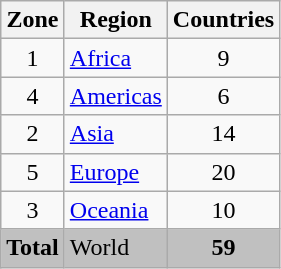<table class="wikitable sortable">
<tr>
<th>Zone</th>
<th>Region</th>
<th>Countries</th>
</tr>
<tr>
<td align=center>1</td>
<td><a href='#'>Africa</a></td>
<td align=center>9</td>
</tr>
<tr>
<td align=center>4</td>
<td><a href='#'>Americas</a></td>
<td align=center>6</td>
</tr>
<tr>
<td align=center>2</td>
<td><a href='#'>Asia</a></td>
<td align=center>14</td>
</tr>
<tr>
<td align=center>5</td>
<td><a href='#'>Europe</a></td>
<td align=center>20</td>
</tr>
<tr>
<td align=center>3</td>
<td><a href='#'>Oceania</a></td>
<td align=center>10</td>
</tr>
<tr style="background:silver;">
<td align=center><strong>Total</strong></td>
<td>World</td>
<td align=center><strong>59</strong></td>
</tr>
</table>
